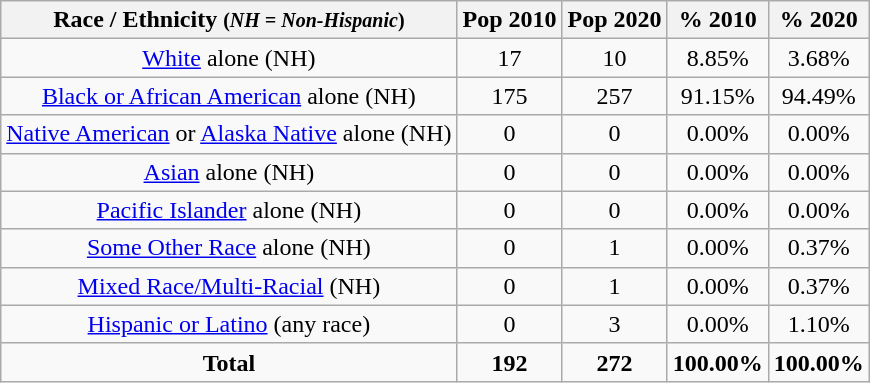<table class="wikitable" style="text-align:center;">
<tr>
<th>Race / Ethnicity <small>(<em>NH = Non-Hispanic</em>)</small></th>
<th>Pop 2010</th>
<th>Pop 2020</th>
<th>% 2010</th>
<th>% 2020</th>
</tr>
<tr>
<td><a href='#'>White</a> alone (NH)</td>
<td>17</td>
<td>10</td>
<td>8.85%</td>
<td>3.68%</td>
</tr>
<tr>
<td><a href='#'>Black or African American</a> alone (NH)</td>
<td>175</td>
<td>257</td>
<td>91.15%</td>
<td>94.49%</td>
</tr>
<tr>
<td><a href='#'>Native American</a> or <a href='#'>Alaska Native</a> alone (NH)</td>
<td>0</td>
<td>0</td>
<td>0.00%</td>
<td>0.00%</td>
</tr>
<tr>
<td><a href='#'>Asian</a> alone (NH)</td>
<td>0</td>
<td>0</td>
<td>0.00%</td>
<td>0.00%</td>
</tr>
<tr>
<td><a href='#'>Pacific Islander</a> alone (NH)</td>
<td>0</td>
<td>0</td>
<td>0.00%</td>
<td>0.00%</td>
</tr>
<tr>
<td><a href='#'>Some Other Race</a> alone (NH)</td>
<td>0</td>
<td>1</td>
<td>0.00%</td>
<td>0.37%</td>
</tr>
<tr>
<td><a href='#'>Mixed Race/Multi-Racial</a> (NH)</td>
<td>0</td>
<td>1</td>
<td>0.00%</td>
<td>0.37%</td>
</tr>
<tr>
<td><a href='#'>Hispanic or Latino</a> (any race)</td>
<td>0</td>
<td>3</td>
<td>0.00%</td>
<td>1.10%</td>
</tr>
<tr>
<td><strong>Total</strong></td>
<td><strong>192</strong></td>
<td><strong>272</strong></td>
<td><strong>100.00%</strong></td>
<td><strong>100.00%</strong></td>
</tr>
</table>
